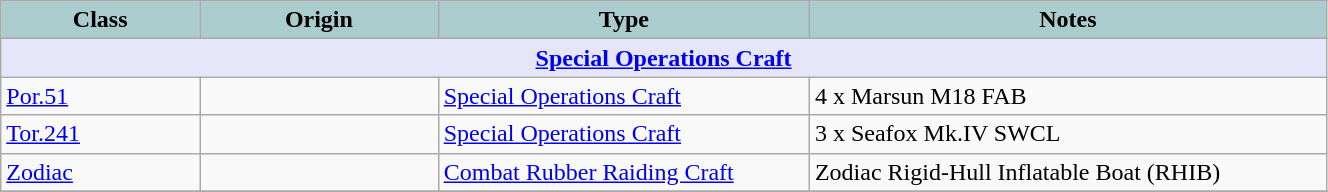<table class="wikitable";" width="70%">
<tr>
<th style="text-align:center; background:#acc;"width="15%">Class</th>
<th style="text-align: center; background:#acc;"width="18%">Origin</th>
<th style="text-align:l center; background:#acc;"width="28%">Type</th>
<th style="text-align: center; background:#acc;">Notes</th>
</tr>
<tr>
<th style="align: center; background: lavender;" colspan="7"><a href='#'>Special Operations Craft</a></th>
</tr>
<tr>
<td><a href='#'>Por.51</a></td>
<td></td>
<td><a href='#'>Special Operations Craft</a></td>
<td>4 x Marsun M18 FAB </td>
</tr>
<tr>
<td><a href='#'>Tor.241</a></td>
<td></td>
<td><a href='#'>Special Operations Craft</a></td>
<td>3 x Seafox Mk.IV SWCL </td>
</tr>
<tr>
<td><a href='#'>Zodiac</a></td>
<td></td>
<td><a href='#'>Combat Rubber Raiding Craft</a></td>
<td>Zodiac Rigid-Hull Inflatable Boat (RHIB)</td>
</tr>
<tr>
</tr>
</table>
